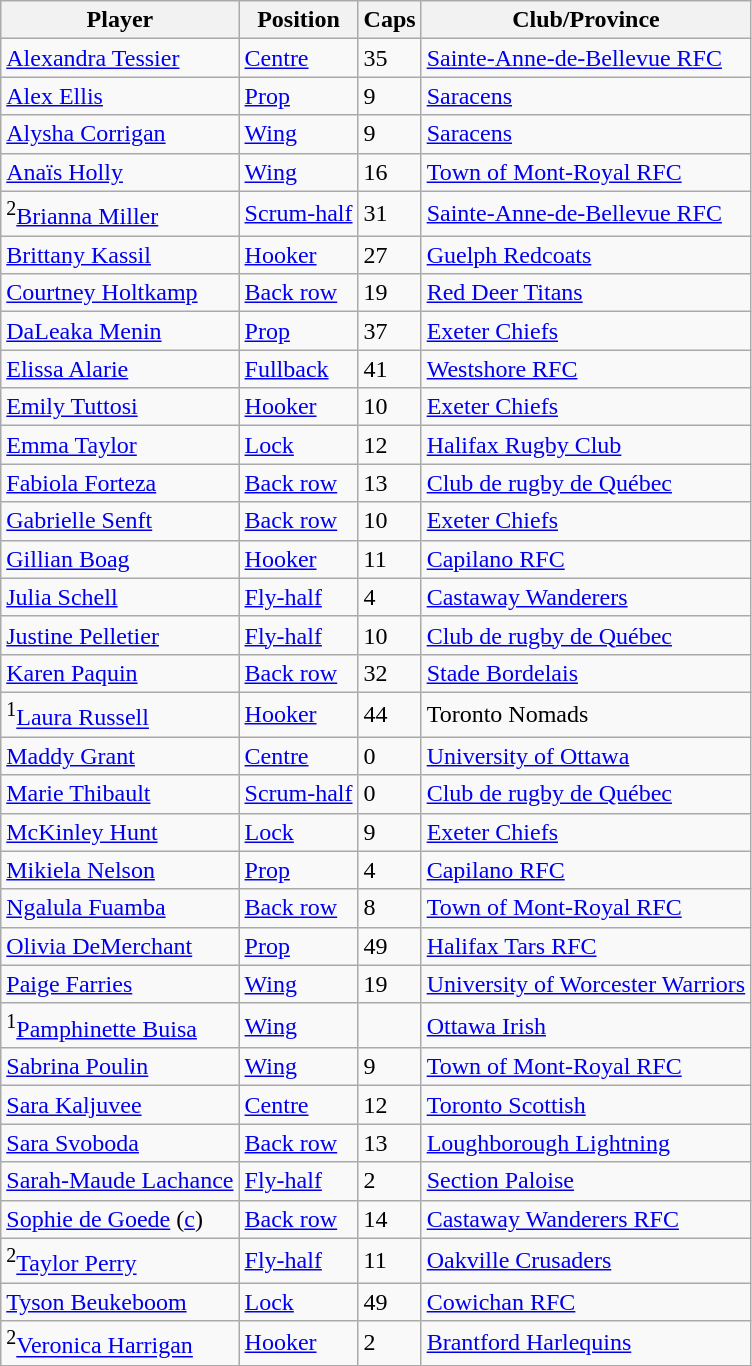<table class="wikitable sortable">
<tr>
<th>Player</th>
<th>Position</th>
<th>Caps</th>
<th>Club/Province</th>
</tr>
<tr>
<td><a href='#'>Alexandra Tessier</a></td>
<td><a href='#'>Centre</a></td>
<td>35</td>
<td> <a href='#'>Sainte-Anne-de-Bellevue RFC</a></td>
</tr>
<tr>
<td><a href='#'>Alex Ellis</a></td>
<td><a href='#'>Prop</a></td>
<td>9</td>
<td> <a href='#'>Saracens</a></td>
</tr>
<tr>
<td><a href='#'>Alysha Corrigan</a></td>
<td><a href='#'>Wing</a></td>
<td>9</td>
<td> <a href='#'>Saracens</a></td>
</tr>
<tr>
<td><a href='#'>Anaïs Holly</a></td>
<td><a href='#'>Wing</a></td>
<td>16</td>
<td> <a href='#'>Town of Mont-Royal RFC</a></td>
</tr>
<tr>
<td><sup>2</sup><a href='#'>Brianna Miller</a></td>
<td><a href='#'>Scrum-half</a></td>
<td>31</td>
<td> <a href='#'>Sainte-Anne-de-Bellevue RFC</a></td>
</tr>
<tr>
<td><a href='#'>Brittany Kassil</a></td>
<td><a href='#'>Hooker</a></td>
<td>27</td>
<td> <a href='#'>Guelph Redcoats</a></td>
</tr>
<tr>
<td><a href='#'>Courtney Holtkamp</a></td>
<td><a href='#'>Back row</a></td>
<td>19</td>
<td> <a href='#'>Red Deer Titans</a></td>
</tr>
<tr>
<td><a href='#'>DaLeaka Menin</a></td>
<td><a href='#'>Prop</a></td>
<td>37</td>
<td> <a href='#'>Exeter Chiefs</a></td>
</tr>
<tr>
<td><a href='#'>Elissa Alarie</a></td>
<td><a href='#'>Fullback</a></td>
<td>41</td>
<td> <a href='#'>Westshore RFC</a></td>
</tr>
<tr>
<td><a href='#'>Emily Tuttosi</a></td>
<td><a href='#'>Hooker</a></td>
<td>10</td>
<td> <a href='#'>Exeter Chiefs</a></td>
</tr>
<tr>
<td><a href='#'>Emma Taylor</a></td>
<td><a href='#'>Lock</a></td>
<td>12</td>
<td> <a href='#'>Halifax Rugby Club</a></td>
</tr>
<tr>
<td><a href='#'>Fabiola Forteza</a></td>
<td><a href='#'>Back row</a></td>
<td>13</td>
<td> <a href='#'>Club de rugby de Québec</a></td>
</tr>
<tr>
<td><a href='#'>Gabrielle Senft</a></td>
<td><a href='#'>Back row</a></td>
<td>10</td>
<td> <a href='#'>Exeter Chiefs</a></td>
</tr>
<tr>
<td><a href='#'>Gillian Boag</a></td>
<td><a href='#'>Hooker</a></td>
<td>11</td>
<td> <a href='#'>Capilano RFC</a></td>
</tr>
<tr>
<td><a href='#'>Julia Schell</a></td>
<td><a href='#'>Fly-half</a></td>
<td>4</td>
<td> <a href='#'>Castaway Wanderers</a></td>
</tr>
<tr>
<td><a href='#'>Justine Pelletier</a></td>
<td><a href='#'>Fly-half</a></td>
<td>10</td>
<td> <a href='#'>Club de rugby de Québec</a></td>
</tr>
<tr>
<td><a href='#'>Karen Paquin</a></td>
<td><a href='#'>Back row</a></td>
<td>32</td>
<td> <a href='#'>Stade Bordelais</a></td>
</tr>
<tr>
<td><sup>1</sup><a href='#'>Laura Russell</a></td>
<td><a href='#'>Hooker</a></td>
<td>44</td>
<td> Toronto Nomads</td>
</tr>
<tr>
<td><a href='#'>Maddy Grant</a></td>
<td><a href='#'>Centre</a></td>
<td>0</td>
<td> <a href='#'>University of Ottawa</a></td>
</tr>
<tr>
<td><a href='#'>Marie Thibault</a></td>
<td><a href='#'>Scrum-half</a></td>
<td>0</td>
<td> <a href='#'>Club de rugby de Québec</a></td>
</tr>
<tr>
<td><a href='#'>McKinley Hunt</a></td>
<td><a href='#'>Lock</a></td>
<td>9</td>
<td> <a href='#'>Exeter Chiefs</a></td>
</tr>
<tr>
<td><a href='#'>Mikiela Nelson</a></td>
<td><a href='#'>Prop</a></td>
<td>4</td>
<td> <a href='#'>Capilano RFC</a></td>
</tr>
<tr>
<td><a href='#'>Ngalula Fuamba</a></td>
<td><a href='#'>Back row</a></td>
<td>8</td>
<td> <a href='#'>Town of Mont-Royal RFC</a></td>
</tr>
<tr>
<td><a href='#'>Olivia DeMerchant</a></td>
<td><a href='#'>Prop</a></td>
<td>49</td>
<td> <a href='#'>Halifax Tars RFC</a></td>
</tr>
<tr>
<td><a href='#'>Paige Farries</a></td>
<td><a href='#'>Wing</a></td>
<td>19</td>
<td> <a href='#'>University of Worcester Warriors</a></td>
</tr>
<tr>
<td><sup>1</sup><a href='#'>Pamphinette Buisa</a></td>
<td><a href='#'>Wing</a></td>
<td></td>
<td> <a href='#'>Ottawa Irish</a></td>
</tr>
<tr>
<td><a href='#'>Sabrina Poulin</a></td>
<td><a href='#'>Wing</a></td>
<td>9</td>
<td> <a href='#'>Town of Mont-Royal RFC</a></td>
</tr>
<tr>
<td><a href='#'>Sara Kaljuvee</a></td>
<td><a href='#'>Centre</a></td>
<td>12</td>
<td> <a href='#'>Toronto Scottish</a></td>
</tr>
<tr>
<td><a href='#'>Sara Svoboda</a></td>
<td><a href='#'>Back row</a></td>
<td>13</td>
<td> <a href='#'>Loughborough Lightning</a></td>
</tr>
<tr>
<td><a href='#'>Sarah-Maude Lachance</a></td>
<td><a href='#'>Fly-half</a></td>
<td>2</td>
<td> <a href='#'>Section Paloise</a></td>
</tr>
<tr>
<td><a href='#'>Sophie de Goede</a> (<a href='#'>c</a>)</td>
<td><a href='#'>Back row</a></td>
<td>14</td>
<td> <a href='#'>Castaway Wanderers RFC</a></td>
</tr>
<tr>
<td><sup>2</sup><a href='#'>Taylor Perry</a></td>
<td><a href='#'>Fly-half</a></td>
<td>11</td>
<td> <a href='#'>Oakville Crusaders</a></td>
</tr>
<tr>
<td><a href='#'>Tyson Beukeboom</a></td>
<td><a href='#'>Lock</a></td>
<td>49</td>
<td> <a href='#'>Cowichan RFC</a></td>
</tr>
<tr>
<td><sup>2</sup><a href='#'>Veronica Harrigan</a></td>
<td><a href='#'>Hooker</a></td>
<td>2</td>
<td><a href='#'>Brantford Harlequins</a></td>
</tr>
</table>
